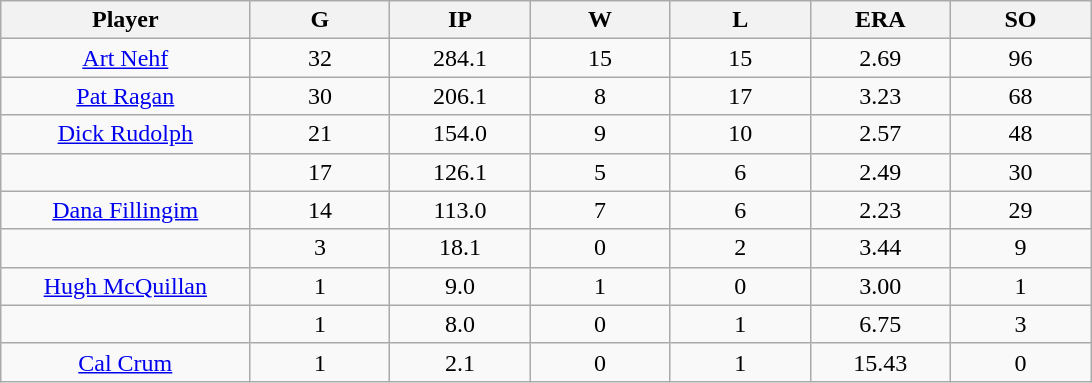<table class="wikitable sortable">
<tr>
<th bgcolor="#DDDDFF" width="16%">Player</th>
<th bgcolor="#DDDDFF" width="9%">G</th>
<th bgcolor="#DDDDFF" width="9%">IP</th>
<th bgcolor="#DDDDFF" width="9%">W</th>
<th bgcolor="#DDDDFF" width="9%">L</th>
<th bgcolor="#DDDDFF" width="9%">ERA</th>
<th bgcolor="#DDDDFF" width="9%">SO</th>
</tr>
<tr align="center">
<td><a href='#'>Art Nehf</a></td>
<td>32</td>
<td>284.1</td>
<td>15</td>
<td>15</td>
<td>2.69</td>
<td>96</td>
</tr>
<tr align=center>
<td><a href='#'>Pat Ragan</a></td>
<td>30</td>
<td>206.1</td>
<td>8</td>
<td>17</td>
<td>3.23</td>
<td>68</td>
</tr>
<tr align=center>
<td><a href='#'>Dick Rudolph</a></td>
<td>21</td>
<td>154.0</td>
<td>9</td>
<td>10</td>
<td>2.57</td>
<td>48</td>
</tr>
<tr align=center>
<td></td>
<td>17</td>
<td>126.1</td>
<td>5</td>
<td>6</td>
<td>2.49</td>
<td>30</td>
</tr>
<tr align="center">
<td><a href='#'>Dana Fillingim</a></td>
<td>14</td>
<td>113.0</td>
<td>7</td>
<td>6</td>
<td>2.23</td>
<td>29</td>
</tr>
<tr align=center>
<td></td>
<td>3</td>
<td>18.1</td>
<td>0</td>
<td>2</td>
<td>3.44</td>
<td>9</td>
</tr>
<tr align="center">
<td><a href='#'>Hugh McQuillan</a></td>
<td>1</td>
<td>9.0</td>
<td>1</td>
<td>0</td>
<td>3.00</td>
<td>1</td>
</tr>
<tr align=center>
<td></td>
<td>1</td>
<td>8.0</td>
<td>0</td>
<td>1</td>
<td>6.75</td>
<td>3</td>
</tr>
<tr align="center">
<td><a href='#'>Cal Crum</a></td>
<td>1</td>
<td>2.1</td>
<td>0</td>
<td>1</td>
<td>15.43</td>
<td>0</td>
</tr>
</table>
